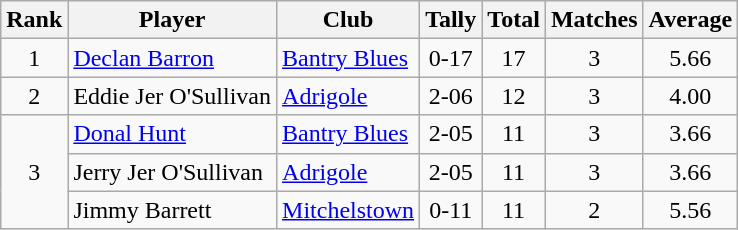<table class="wikitable">
<tr>
<th>Rank</th>
<th>Player</th>
<th>Club</th>
<th>Tally</th>
<th>Total</th>
<th>Matches</th>
<th>Average</th>
</tr>
<tr>
<td rowspan="1" style="text-align:center;">1</td>
<td><a href='#'>Declan Barron</a></td>
<td><a href='#'>Bantry Blues</a></td>
<td align=center>0-17</td>
<td align=center>17</td>
<td align=center>3</td>
<td align=center>5.66</td>
</tr>
<tr>
<td rowspan="1" style="text-align:center;">2</td>
<td>Eddie Jer O'Sullivan</td>
<td><a href='#'>Adrigole</a></td>
<td align=center>2-06</td>
<td align=center>12</td>
<td align=center>3</td>
<td align=center>4.00</td>
</tr>
<tr>
<td rowspan="3" style="text-align:center;">3</td>
<td><a href='#'>Donal Hunt</a></td>
<td><a href='#'>Bantry Blues</a></td>
<td align=center>2-05</td>
<td align=center>11</td>
<td align=center>3</td>
<td align=center>3.66</td>
</tr>
<tr>
<td>Jerry Jer O'Sullivan</td>
<td><a href='#'>Adrigole</a></td>
<td align=center>2-05</td>
<td align=center>11</td>
<td align=center>3</td>
<td align=center>3.66</td>
</tr>
<tr>
<td>Jimmy Barrett</td>
<td><a href='#'>Mitchelstown</a></td>
<td align=center>0-11</td>
<td align=center>11</td>
<td align=center>2</td>
<td align=center>5.56</td>
</tr>
</table>
